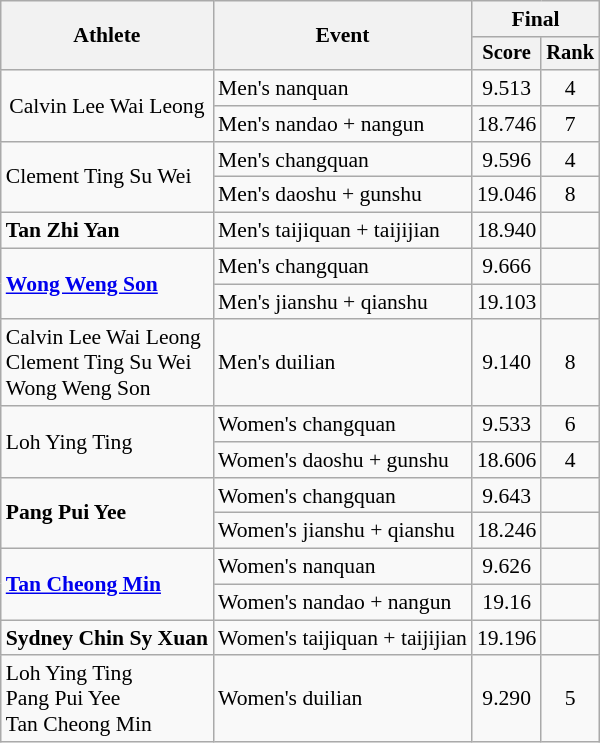<table class=wikitable style="font-size:90%; text-align:center">
<tr>
<th rowspan="2">Athlete</th>
<th rowspan="2">Event</th>
<th colspan="2">Final</th>
</tr>
<tr style="font-size:95%", align="center">
<th>Score</th>
<th>Rank</th>
</tr>
<tr align="center">
<td rowspan="2">Calvin Lee Wai Leong</td>
<td align="left">Men's nanquan</td>
<td>9.513</td>
<td>4</td>
</tr>
<tr align="center">
<td align="left">Men's nandao + nangun</td>
<td>18.746</td>
<td>7</td>
</tr>
<tr align="center">
<td rowspan="2" align="left">Clement Ting Su Wei</td>
<td align="left">Men's changquan</td>
<td>9.596</td>
<td>4</td>
</tr>
<tr align="center">
<td align="left">Men's daoshu + gunshu</td>
<td>19.046</td>
<td>8</td>
</tr>
<tr align="center">
<td align="left"><strong>Tan Zhi Yan</strong></td>
<td align="left">Men's taijiquan + taijijian</td>
<td>18.940</td>
<td></td>
</tr>
<tr align="center">
<td rowspan="2" align="left"><strong><a href='#'>Wong Weng Son</a></strong></td>
<td align="left">Men's changquan</td>
<td>9.666</td>
<td></td>
</tr>
<tr align="center">
<td align="left">Men's jianshu + qianshu</td>
<td>19.103</td>
<td></td>
</tr>
<tr align="center">
<td align="left">Calvin Lee Wai Leong<br>Clement Ting Su Wei<br>Wong Weng Son</td>
<td align="left">Men's duilian</td>
<td>9.140</td>
<td>8</td>
</tr>
<tr align="center">
<td rowspan="2" align="left">Loh Ying Ting</td>
<td align="left">Women's changquan</td>
<td>9.533</td>
<td>6</td>
</tr>
<tr align="center">
<td align="left">Women's daoshu + gunshu</td>
<td>18.606</td>
<td>4</td>
</tr>
<tr align="center">
<td rowspan="2" align="left"><strong>Pang Pui Yee</strong></td>
<td align="left">Women's changquan</td>
<td>9.643</td>
<td></td>
</tr>
<tr align="center">
<td align="left">Women's jianshu + qianshu</td>
<td>18.246</td>
<td></td>
</tr>
<tr align="center">
<td rowspan="2" align="left"><strong><a href='#'>Tan Cheong Min</a></strong></td>
<td align="left">Women's nanquan</td>
<td>9.626</td>
<td></td>
</tr>
<tr align="center">
<td align="left">Women's nandao + nangun</td>
<td>19.16</td>
<td></td>
</tr>
<tr align="center">
<td align="left"><strong>Sydney Chin Sy Xuan</strong></td>
<td align="left">Women's taijiquan + taijijian</td>
<td>19.196</td>
<td></td>
</tr>
<tr align="center">
<td align="left">Loh Ying Ting<br>Pang Pui Yee<br>Tan Cheong Min</td>
<td align="left">Women's duilian</td>
<td>9.290</td>
<td>5</td>
</tr>
</table>
